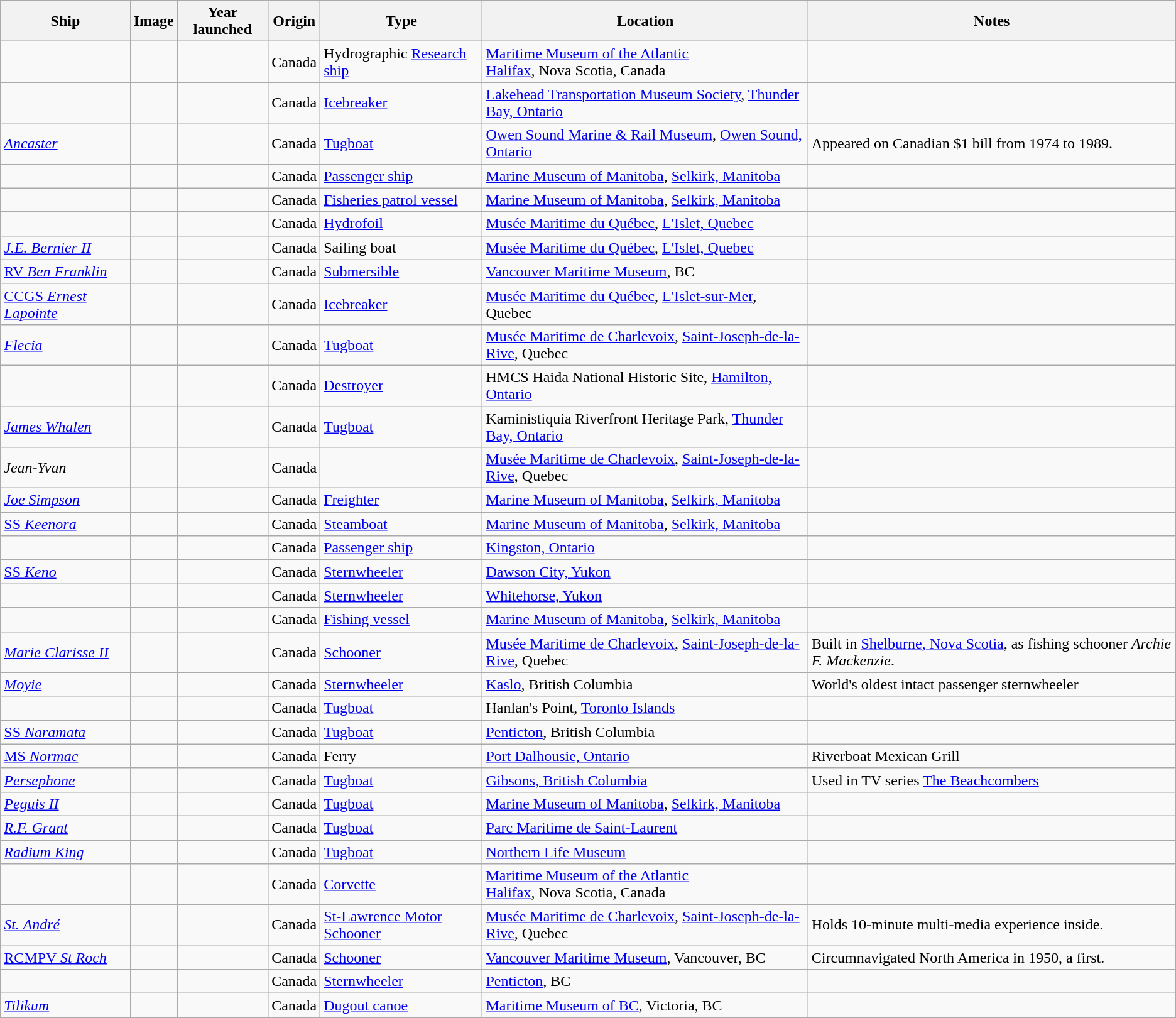<table class="wikitable sortable">
<tr>
<th>Ship</th>
<th>Image</th>
<th>Year launched</th>
<th>Origin</th>
<th>Type</th>
<th>Location</th>
<th>Notes</th>
</tr>
<tr>
<td data-sort-value=Acadia></td>
<td></td>
<td></td>
<td> Canada</td>
<td>Hydrographic <a href='#'>Research ship</a></td>
<td><a href='#'>Maritime Museum of the Atlantic</a><br><a href='#'>Halifax</a>, Nova Scotia, Canada<br></td>
<td></td>
</tr>
<tr>
<td data-sort-value=Alexander Henry></td>
<td></td>
<td></td>
<td> Canada</td>
<td><a href='#'>Icebreaker</a></td>
<td><a href='#'>Lakehead Transportation Museum Society</a>, <a href='#'>Thunder Bay, Ontario</a><br></td>
<td></td>
</tr>
<tr>
<td data-sort-value=Ancaster><a href='#'><em>Ancaster</em></a></td>
<td></td>
<td></td>
<td> Canada</td>
<td><a href='#'>Tugboat</a></td>
<td><a href='#'>Owen Sound Marine & Rail Museum</a>, <a href='#'>Owen Sound, Ontario</a><br></td>
<td>Appeared on Canadian $1 bill from 1974 to 1989.</td>
</tr>
<tr>
<td data-sort-value=Chickama II></td>
<td></td>
<td></td>
<td> Canada</td>
<td><a href='#'>Passenger ship</a></td>
<td><a href='#'>Marine Museum of Manitoba</a>, <a href='#'>Selkirk, Manitoba</a><br></td>
<td></td>
</tr>
<tr>
<td data-sort-value=Bradbury></td>
<td></td>
<td></td>
<td> Canada</td>
<td><a href='#'>Fisheries patrol vessel</a></td>
<td><a href='#'>Marine Museum of Manitoba</a>, <a href='#'>Selkirk, Manitoba</a><br></td>
<td></td>
</tr>
<tr>
<td data-sort-value=Bras d'Or></td>
<td></td>
<td></td>
<td> Canada</td>
<td><a href='#'>Hydrofoil</a></td>
<td><a href='#'>Musée Maritime du Québec</a>, <a href='#'>L'Islet, Quebec</a><br></td>
<td></td>
</tr>
<tr>
<td data-sort-value=J.E. Bernier II><em><a href='#'>J.E. Bernier II</a></em></td>
<td></td>
<td></td>
<td> Canada</td>
<td>Sailing boat</td>
<td><a href='#'>Musée Maritime du Québec</a>, <a href='#'>L'Islet, Quebec</a><br></td>
<td></td>
</tr>
<tr>
<td data-sort-value=Ben Franklin><a href='#'>RV <em>Ben Franklin</em></a></td>
<td></td>
<td></td>
<td> Canada</td>
<td><a href='#'>Submersible</a></td>
<td><a href='#'>Vancouver Maritime Museum</a>, BC<br></td>
<td></td>
</tr>
<tr>
<td data-sort-value=Ernest Lapointe><a href='#'>CCGS <em>Ernest Lapointe</em></a></td>
<td></td>
<td></td>
<td> Canada</td>
<td><a href='#'>Icebreaker</a></td>
<td><a href='#'>Musée Maritime du Québec</a>, <a href='#'>L'Islet-sur-Mer</a>, Quebec<br></td>
<td></td>
</tr>
<tr>
<td data-sort-value=Flecia><em><a href='#'>Flecia</a></em></td>
<td></td>
<td></td>
<td> Canada</td>
<td><a href='#'>Tugboat</a></td>
<td><a href='#'>Musée Maritime de Charlevoix</a>, <a href='#'>Saint-Joseph-de-la-Rive</a>, Quebec<br></td>
<td></td>
</tr>
<tr>
<td data-sort-value=Haida></td>
<td></td>
<td></td>
<td> Canada</td>
<td><a href='#'>Destroyer</a></td>
<td>HMCS Haida National Historic Site, <a href='#'>Hamilton, Ontario</a><br></td>
<td></td>
</tr>
<tr>
<td data-sort-value=James Whalen><em><a href='#'>James Whalen</a></em></td>
<td></td>
<td></td>
<td> Canada</td>
<td><a href='#'>Tugboat</a></td>
<td>Kaministiquia Riverfront Heritage Park, <a href='#'>Thunder Bay, Ontario</a><br></td>
<td></td>
</tr>
<tr>
<td data-sort-value=Jean-Yvan><em>Jean-Yvan</em></td>
<td></td>
<td></td>
<td> Canada</td>
<td></td>
<td><a href='#'>Musée Maritime de Charlevoix</a>, <a href='#'>Saint-Joseph-de-la-Rive</a>, Quebec<br></td>
<td></td>
</tr>
<tr>
<td data-sort-value=Joe Simpson><a href='#'><em>Joe Simpson</em></a></td>
<td></td>
<td></td>
<td> Canada</td>
<td><a href='#'>Freighter</a></td>
<td><a href='#'>Marine Museum of Manitoba</a>, <a href='#'>Selkirk, Manitoba</a><br></td>
<td></td>
</tr>
<tr>
<td data-sort-value=Keenora><a href='#'>SS <em>Keenora</em></a></td>
<td></td>
<td></td>
<td> Canada</td>
<td><a href='#'>Steamboat</a></td>
<td><a href='#'>Marine Museum of Manitoba</a>, <a href='#'>Selkirk, Manitoba</a><br></td>
<td></td>
</tr>
<tr>
<td data-sort-value=Keewatin></td>
<td></td>
<td></td>
<td> Canada</td>
<td><a href='#'>Passenger ship</a></td>
<td><a href='#'>Kingston, Ontario</a><br></td>
<td></td>
</tr>
<tr>
<td data-sort-value=Keno><a href='#'>SS <em>Keno</em></a></td>
<td></td>
<td></td>
<td> Canada</td>
<td><a href='#'>Sternwheeler</a></td>
<td><a href='#'>Dawson City, Yukon</a><br></td>
<td></td>
</tr>
<tr>
<td data-sort-value=Klondike></td>
<td></td>
<td></td>
<td> Canada</td>
<td><a href='#'>Sternwheeler</a></td>
<td><a href='#'>Whitehorse, Yukon</a><br></td>
<td></td>
</tr>
<tr>
<td data-sort-value=Lady Canadian></td>
<td></td>
<td></td>
<td> Canada</td>
<td><a href='#'>Fishing vessel</a></td>
<td><a href='#'>Marine Museum of Manitoba</a>, <a href='#'>Selkirk, Manitoba</a><br></td>
<td></td>
</tr>
<tr>
<td data-sort-value=Marie Clarisse II><em><a href='#'>Marie Clarisse II</a></em></td>
<td></td>
<td></td>
<td> Canada</td>
<td><a href='#'>Schooner</a></td>
<td><a href='#'>Musée Maritime de Charlevoix</a>, <a href='#'>Saint-Joseph-de-la-Rive</a>, Quebec<br></td>
<td>Built in <a href='#'>Shelburne, Nova Scotia</a>, as fishing schooner <em>Archie F. Mackenzie</em>.</td>
</tr>
<tr>
<td data-sort-value=Moyie><em><a href='#'>Moyie</a></em></td>
<td></td>
<td></td>
<td> Canada</td>
<td><a href='#'>Sternwheeler</a></td>
<td><a href='#'>Kaslo</a>, British Columbia<br></td>
<td>World's oldest intact passenger sternwheeler</td>
</tr>
<tr>
<td data-sort-value=Ned Hanlan></td>
<td></td>
<td></td>
<td> Canada</td>
<td><a href='#'>Tugboat</a></td>
<td>Hanlan's Point, <a href='#'>Toronto Islands</a><br></td>
<td></td>
</tr>
<tr>
<td data-sort-value=Naramata><a href='#'>SS <em>Naramata</em></a></td>
<td></td>
<td></td>
<td> Canada</td>
<td><a href='#'>Tugboat</a></td>
<td><a href='#'>Penticton</a>, British Columbia<br></td>
<td></td>
</tr>
<tr>
<td data-sort-value=Normac><a href='#'>MS <em>Normac</em></a></td>
<td></td>
<td></td>
<td> Canada</td>
<td>Ferry</td>
<td><a href='#'>Port Dalhousie, Ontario</a><br></td>
<td>Riverboat Mexican Grill</td>
</tr>
<tr>
<td data-sort-value=Persephone><a href='#'><em>Persephone</em></a></td>
<td></td>
<td></td>
<td> Canada</td>
<td><a href='#'>Tugboat</a></td>
<td><a href='#'>Gibsons, British Columbia</a><br></td>
<td>Used in TV series <a href='#'>The Beachcombers</a></td>
</tr>
<tr>
<td data-sort-value=Peguis II><em><a href='#'>Peguis II</a></em></td>
<td></td>
<td></td>
<td> Canada</td>
<td><a href='#'>Tugboat</a></td>
<td><a href='#'>Marine Museum of Manitoba</a>, <a href='#'>Selkirk, Manitoba</a><br></td>
<td></td>
</tr>
<tr>
<td data-sort-value=R.F. Grant><em><a href='#'>R.F. Grant</a></em></td>
<td></td>
<td></td>
<td> Canada</td>
<td><a href='#'>Tugboat</a></td>
<td><a href='#'>Parc Maritime de Saint-Laurent</a></td>
<td></td>
</tr>
<tr>
<td data-sort-value=Radium King><em><a href='#'>Radium King</a></em></td>
<td></td>
<td></td>
<td> Canada</td>
<td><a href='#'>Tugboat</a></td>
<td><a href='#'>Northern Life Museum</a></td>
<td></td>
</tr>
<tr>
<td data-sort-value=Sackville></td>
<td></td>
<td></td>
<td> Canada</td>
<td><a href='#'>Corvette</a></td>
<td><a href='#'>Maritime Museum of the Atlantic</a><br><a href='#'>Halifax</a>, Nova Scotia, Canada<br></td>
<td></td>
</tr>
<tr>
<td data-sort-value=St. Andre><em><a href='#'>St. André</a></em></td>
<td></td>
<td></td>
<td> Canada</td>
<td><a href='#'>St-Lawrence Motor Schooner</a></td>
<td><a href='#'>Musée Maritime de Charlevoix</a>, <a href='#'>Saint-Joseph-de-la-Rive</a>, Quebec<br></td>
<td>Holds 10-minute multi-media experience inside.</td>
</tr>
<tr>
<td data-sort-value=St. Roch><a href='#'>RCMPV <em>St Roch</em></a></td>
<td></td>
<td></td>
<td> Canada</td>
<td><a href='#'>Schooner</a></td>
<td><a href='#'>Vancouver Maritime Museum</a>, Vancouver, BC</td>
<td>Circumnavigated North America in 1950, a first.</td>
</tr>
<tr>
<td data-sort-value=Sicamous></td>
<td></td>
<td></td>
<td> Canada</td>
<td><a href='#'>Sternwheeler</a></td>
<td><a href='#'>Penticton</a>, BC<br></td>
<td></td>
</tr>
<tr>
<td data-sort-value=Tilikum><em><a href='#'>Tilikum</a></em></td>
<td></td>
<td></td>
<td> Canada</td>
<td><a href='#'>Dugout canoe</a></td>
<td><a href='#'>Maritime Museum of BC</a>, Victoria, BC<br></td>
<td></td>
</tr>
<tr>
</tr>
</table>
